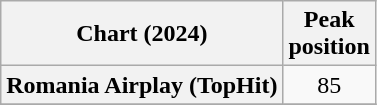<table class="wikitable plainrowheaders" style="text-align:center">
<tr>
<th scope="col">Chart (2024)</th>
<th scope="col">Peak<br>position</th>
</tr>
<tr>
<th scope="row">Romania Airplay (TopHit)</th>
<td>85</td>
</tr>
<tr>
</tr>
</table>
